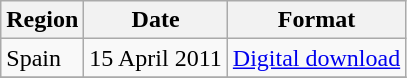<table class=wikitable>
<tr>
<th>Region</th>
<th>Date</th>
<th>Format</th>
</tr>
<tr>
<td>Spain</td>
<td>15 April 2011</td>
<td><a href='#'>Digital download</a></td>
</tr>
<tr>
</tr>
</table>
